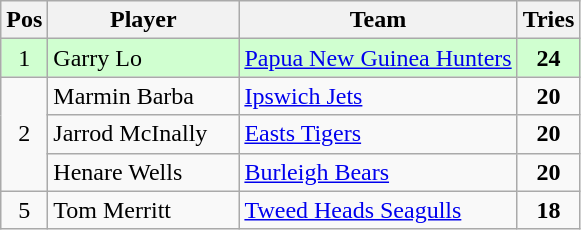<table class="wikitable" style="text-align: center;">
<tr>
<th>Pos</th>
<th width=120>Player</th>
<th>Team</th>
<th>Tries</th>
</tr>
<tr bgcolor="#d0ffd0">
<td rowspan = 1>1</td>
<td align="left">Garry Lo</td>
<td align="left"> <a href='#'>Papua New Guinea Hunters</a></td>
<td><strong>24</strong></td>
</tr>
<tr>
<td rowspan = 3>2</td>
<td align="left">Marmin Barba</td>
<td align="left"> <a href='#'>Ipswich Jets</a></td>
<td><strong>20</strong></td>
</tr>
<tr>
<td align="left">Jarrod McInally</td>
<td align="left"> <a href='#'>Easts Tigers</a></td>
<td><strong>20</strong></td>
</tr>
<tr>
<td align="left">Henare Wells</td>
<td align="left"> <a href='#'>Burleigh Bears</a></td>
<td><strong>20</strong></td>
</tr>
<tr>
<td rowspan = 1>5</td>
<td align="left">Tom Merritt</td>
<td align="left"> <a href='#'>Tweed Heads Seagulls</a></td>
<td><strong>18</strong></td>
</tr>
</table>
